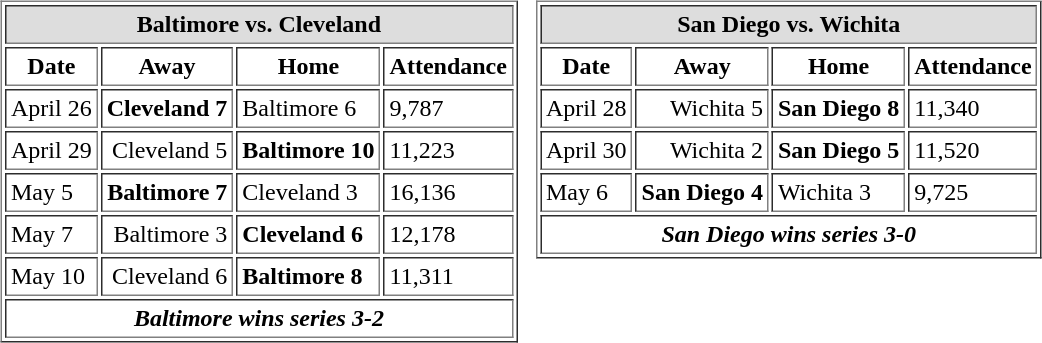<table cellspacing="10">
<tr>
<td valign="top"><br><table cellpadding="3" border="1">
<tr>
<th bgcolor="#DDDDDD" align="center" colspan="4">Baltimore vs. Cleveland</th>
</tr>
<tr>
<th>Date</th>
<th>Away</th>
<th>Home</th>
<th>Attendance</th>
</tr>
<tr>
<td>April 26</td>
<td align="right"><strong>Cleveland 7</strong></td>
<td>Baltimore 6</td>
<td>9,787</td>
</tr>
<tr>
<td>April 29</td>
<td align="right">Cleveland 5</td>
<td><strong>Baltimore 10</strong></td>
<td>11,223</td>
</tr>
<tr>
<td>May 5</td>
<td align="right"><strong>Baltimore 7</strong></td>
<td>Cleveland 3</td>
<td>16,136</td>
</tr>
<tr>
<td>May 7</td>
<td align="right">Baltimore 3</td>
<td><strong>Cleveland 6</strong></td>
<td>12,178</td>
</tr>
<tr>
<td>May 10</td>
<td align="right">Cleveland 6</td>
<td><strong>Baltimore 8</strong></td>
<td>11,311</td>
</tr>
<tr>
<td align="center" colspan="4"><strong><em>Baltimore wins series 3-2</em></strong></td>
</tr>
</table>
</td>
<td valign="top"><br><table cellpadding="3" border="1">
<tr>
<th bgcolor="#DDDDDD" align="center" colspan="4">San Diego vs. Wichita</th>
</tr>
<tr>
<th>Date</th>
<th>Away</th>
<th>Home</th>
<th>Attendance</th>
</tr>
<tr>
<td>April 28</td>
<td align="right">Wichita 5</td>
<td><strong>San Diego 8</strong></td>
<td>11,340</td>
</tr>
<tr>
<td>April 30</td>
<td align="right">Wichita 2</td>
<td><strong>San Diego 5</strong></td>
<td>11,520</td>
</tr>
<tr>
<td>May 6</td>
<td align="right"><strong>San Diego 4</strong></td>
<td>Wichita 3</td>
<td>9,725</td>
</tr>
<tr>
<td align="center" colspan="4"><strong><em>San Diego wins series 3-0</em></strong></td>
</tr>
</table>
</td>
</tr>
</table>
